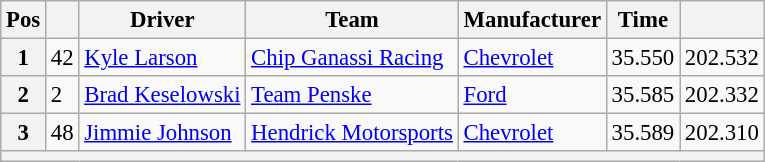<table class="wikitable" style="font-size:95%">
<tr>
<th>Pos</th>
<th></th>
<th>Driver</th>
<th>Team</th>
<th>Manufacturer</th>
<th>Time</th>
<th></th>
</tr>
<tr>
<th>1</th>
<td>42</td>
<td><a href='#'>Kyle Larson</a></td>
<td><a href='#'>Chip Ganassi Racing</a></td>
<td><a href='#'>Chevrolet</a></td>
<td>35.550</td>
<td>202.532</td>
</tr>
<tr>
<th>2</th>
<td>2</td>
<td><a href='#'>Brad Keselowski</a></td>
<td><a href='#'>Team Penske</a></td>
<td><a href='#'>Ford</a></td>
<td>35.585</td>
<td>202.332</td>
</tr>
<tr>
<th>3</th>
<td>48</td>
<td><a href='#'>Jimmie Johnson</a></td>
<td><a href='#'>Hendrick Motorsports</a></td>
<td><a href='#'>Chevrolet</a></td>
<td>35.589</td>
<td>202.310</td>
</tr>
<tr>
<th colspan="7"></th>
</tr>
</table>
